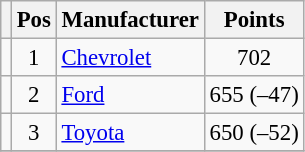<table class="wikitable" style="font-size: 95%">
<tr>
<th></th>
<th>Pos</th>
<th>Manufacturer</th>
<th>Points</th>
</tr>
<tr>
<td align="left"></td>
<td style="text-align:center;">1</td>
<td><a href='#'>Chevrolet</a></td>
<td style="text-align:center;">702</td>
</tr>
<tr>
<td align="left"></td>
<td style="text-align:center;">2</td>
<td><a href='#'>Ford</a></td>
<td style="text-align:center;">655 (–47)</td>
</tr>
<tr>
<td align="left"></td>
<td style="text-align:center;">3</td>
<td><a href='#'>Toyota</a></td>
<td style="text-align:center;">650 (–52)</td>
</tr>
<tr class="sortbottom">
</tr>
</table>
